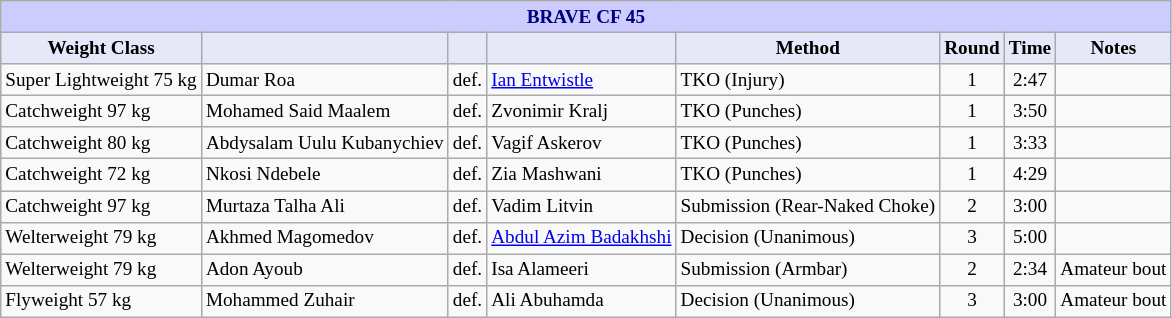<table class="wikitable" style="font-size: 80%;">
<tr>
<th colspan="8" style="background-color: #ccf; color: #000080; text-align: center;"><strong>BRAVE CF 45</strong></th>
</tr>
<tr>
<th colspan="1" style="background-color: #E6E8FA; color: #000000; text-align: center;">Weight Class</th>
<th colspan="1" style="background-color: #E6E8FA; color: #000000; text-align: center;"></th>
<th colspan="1" style="background-color: #E6E8FA; color: #000000; text-align: center;"></th>
<th colspan="1" style="background-color: #E6E8FA; color: #000000; text-align: center;"></th>
<th colspan="1" style="background-color: #E6E8FA; color: #000000; text-align: center;">Method</th>
<th colspan="1" style="background-color: #E6E8FA; color: #000000; text-align: center;">Round</th>
<th colspan="1" style="background-color: #E6E8FA; color: #000000; text-align: center;">Time</th>
<th colspan="1" style="background-color: #E6E8FA; color: #000000; text-align: center;">Notes</th>
</tr>
<tr>
<td>Super Lightweight 75 kg</td>
<td> Dumar Roa</td>
<td align=center>def.</td>
<td> <a href='#'>Ian Entwistle</a></td>
<td>TKO (Injury)</td>
<td align=center>1</td>
<td align=center>2:47</td>
<td></td>
</tr>
<tr>
<td>Catchweight 97 kg</td>
<td> Mohamed Said Maalem</td>
<td align=center>def.</td>
<td> Zvonimir Kralj</td>
<td>TKO (Punches)</td>
<td align=center>1</td>
<td align=center>3:50</td>
<td></td>
</tr>
<tr>
<td>Catchweight 80 kg</td>
<td> Abdysalam Uulu Kubanychiev</td>
<td align=center>def.</td>
<td> Vagif Askerov</td>
<td>TKO (Punches)</td>
<td align=center>1</td>
<td align=center>3:33</td>
<td></td>
</tr>
<tr>
<td>Catchweight 72 kg</td>
<td> Nkosi Ndebele</td>
<td align=center>def.</td>
<td> Zia Mashwani</td>
<td>TKO (Punches)</td>
<td align=center>1</td>
<td align=center>4:29</td>
<td></td>
</tr>
<tr>
<td>Catchweight 97 kg</td>
<td> Murtaza Talha Ali</td>
<td align=center>def.</td>
<td> Vadim Litvin</td>
<td>Submission (Rear-Naked Choke)</td>
<td align=center>2</td>
<td align=center>3:00</td>
<td></td>
</tr>
<tr>
<td>Welterweight 79 kg</td>
<td> Akhmed Magomedov</td>
<td align=center>def.</td>
<td> <a href='#'>Abdul Azim Badakhshi</a></td>
<td>Decision (Unanimous)</td>
<td align=center>3</td>
<td align=center>5:00</td>
<td></td>
</tr>
<tr>
<td>Welterweight 79 kg</td>
<td> Adon Ayoub</td>
<td align=center>def.</td>
<td> Isa Alameeri</td>
<td>Submission (Armbar)</td>
<td align=center>2</td>
<td align=center>2:34</td>
<td>Amateur bout</td>
</tr>
<tr>
<td>Flyweight 57 kg</td>
<td> Mohammed Zuhair</td>
<td align=center>def.</td>
<td> Ali Abuhamda</td>
<td>Decision (Unanimous)</td>
<td align=center>3</td>
<td align=center>3:00</td>
<td>Amateur bout</td>
</tr>
</table>
